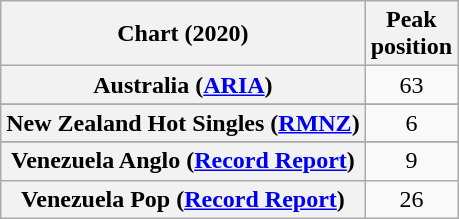<table class="wikitable sortable plainrowheaders" style="text-align:center">
<tr>
<th scope="col">Chart (2020)</th>
<th scope="col">Peak<br>position</th>
</tr>
<tr>
<th scope="row">Australia (<a href='#'>ARIA</a>)</th>
<td>63</td>
</tr>
<tr>
</tr>
<tr>
</tr>
<tr>
</tr>
<tr>
<th scope="row">New Zealand Hot Singles (<a href='#'>RMNZ</a>)</th>
<td>6</td>
</tr>
<tr>
</tr>
<tr>
</tr>
<tr>
</tr>
<tr>
</tr>
<tr>
</tr>
<tr>
</tr>
<tr>
<th scope="row">Venezuela Anglo (<a href='#'>Record Report</a>)</th>
<td>9</td>
</tr>
<tr>
<th scope="row">Venezuela Pop (<a href='#'>Record Report</a>)</th>
<td>26</td>
</tr>
</table>
